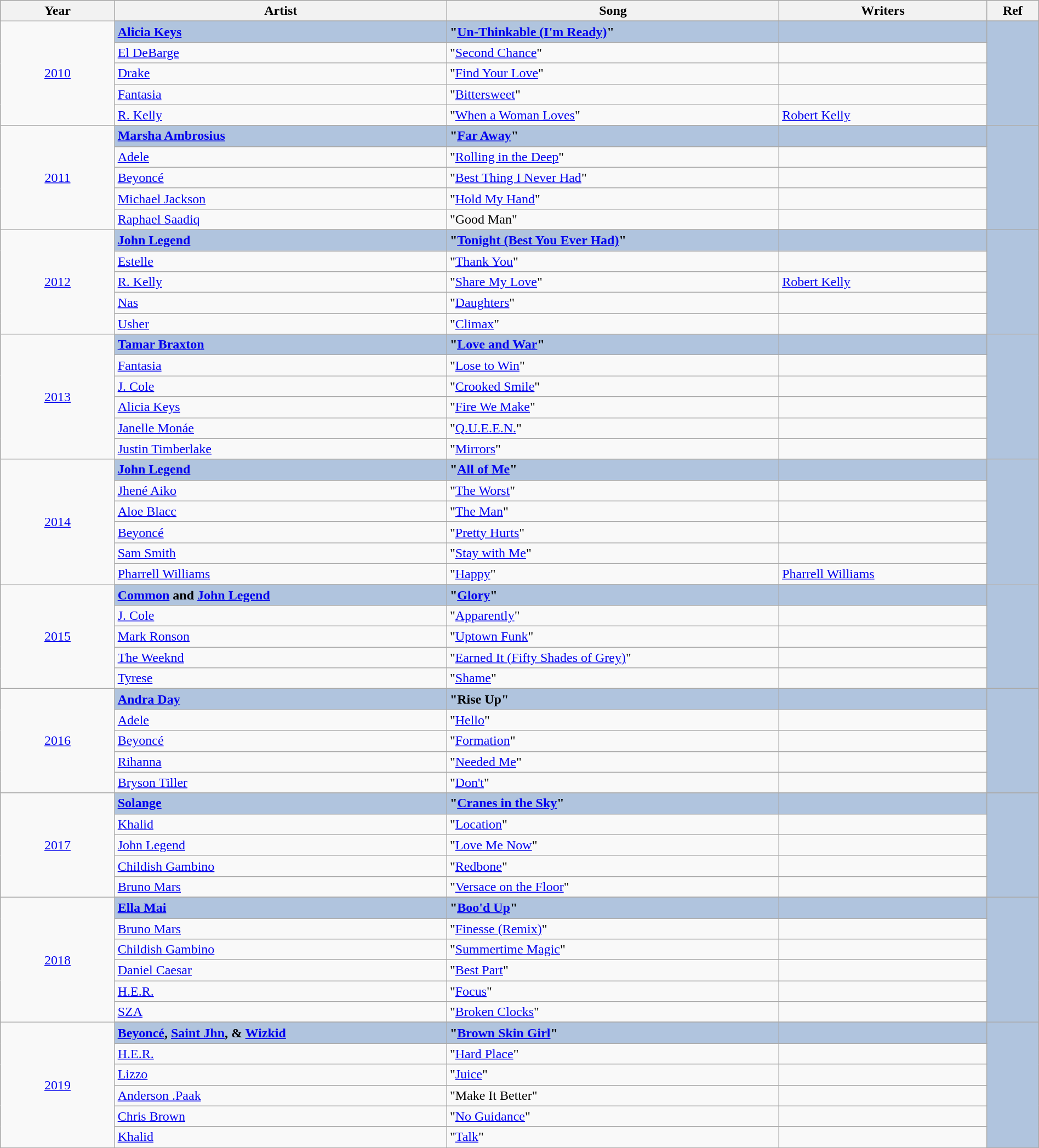<table class="wikitable" style="width:100%;">
<tr style="background:#bebebe;">
<th style="width:11%;">Year</th>
<th style="width:32%;">Artist</th>
<th style="width:32%;">Song</th>
<th style="width:20%;">Writers</th>
<th style="width:5%;">Ref</th>
</tr>
<tr>
<td rowspan="6" align="center"><a href='#'>2010</a></td>
</tr>
<tr style="background:#B0C4DE">
<td><strong><a href='#'>Alicia Keys</a></strong></td>
<td><strong>"<a href='#'>Un-Thinkable (I'm Ready)</a>"</strong></td>
<td></td>
<td rowspan="6" align="center"></td>
</tr>
<tr>
<td><a href='#'>El DeBarge</a></td>
<td>"<a href='#'>Second Chance</a>"</td>
<td></td>
</tr>
<tr>
<td><a href='#'>Drake</a></td>
<td>"<a href='#'>Find Your Love</a>"</td>
<td></td>
</tr>
<tr>
<td><a href='#'>Fantasia</a></td>
<td>"<a href='#'>Bittersweet</a>"</td>
<td></td>
</tr>
<tr>
<td><a href='#'>R. Kelly</a></td>
<td>"<a href='#'>When a Woman Loves</a>"</td>
<td><a href='#'>Robert Kelly</a></td>
</tr>
<tr>
<td rowspan="6" align="center"><a href='#'>2011</a></td>
</tr>
<tr style="background:#B0C4DE">
<td><strong><a href='#'>Marsha Ambrosius</a></strong></td>
<td><strong>"<a href='#'>Far Away</a>"</strong></td>
<td></td>
<td rowspan="6" align="center"></td>
</tr>
<tr>
<td><a href='#'>Adele</a></td>
<td>"<a href='#'>Rolling in the Deep</a>"</td>
<td></td>
</tr>
<tr>
<td><a href='#'>Beyoncé</a></td>
<td>"<a href='#'>Best Thing I Never Had</a>"</td>
<td></td>
</tr>
<tr>
<td><a href='#'>Michael Jackson</a> </td>
<td>"<a href='#'>Hold My Hand</a>"</td>
<td></td>
</tr>
<tr>
<td><a href='#'>Raphael Saadiq</a></td>
<td>"Good Man"</td>
<td></td>
</tr>
<tr>
<td rowspan="6" align="center"><a href='#'>2012</a></td>
</tr>
<tr style="background:#B0C4DE">
<td><strong><a href='#'>John Legend</a> </strong></td>
<td><strong>"<a href='#'>Tonight (Best You Ever Had)</a>"</strong></td>
<td></td>
<td rowspan="6" align="center"></td>
</tr>
<tr>
<td><a href='#'>Estelle</a></td>
<td>"<a href='#'>Thank You</a>"</td>
<td></td>
</tr>
<tr>
<td><a href='#'>R. Kelly</a></td>
<td>"<a href='#'>Share My Love</a>"</td>
<td><a href='#'>Robert Kelly</a></td>
</tr>
<tr>
<td><a href='#'>Nas</a></td>
<td>"<a href='#'>Daughters</a>"</td>
<td></td>
</tr>
<tr>
<td><a href='#'>Usher</a></td>
<td>"<a href='#'>Climax</a>"</td>
<td></td>
</tr>
<tr>
<td rowspan="7" align="center"><a href='#'>2013</a></td>
</tr>
<tr style="background:#B0C4DE">
<td><strong><a href='#'>Tamar Braxton</a></strong></td>
<td><strong>"<a href='#'>Love and War</a>"</strong></td>
<td></td>
<td rowspan="7" align="center"></td>
</tr>
<tr>
<td><a href='#'>Fantasia</a></td>
<td>"<a href='#'>Lose to Win</a>"</td>
<td></td>
</tr>
<tr>
<td><a href='#'>J. Cole</a></td>
<td>"<a href='#'>Crooked Smile</a>"</td>
<td></td>
</tr>
<tr>
<td><a href='#'>Alicia Keys</a> </td>
<td>"<a href='#'>Fire We Make</a>"</td>
<td></td>
</tr>
<tr>
<td><a href='#'>Janelle Monáe</a> </td>
<td>"<a href='#'>Q.U.E.E.N.</a>"</td>
<td></td>
</tr>
<tr>
<td><a href='#'>Justin Timberlake</a></td>
<td>"<a href='#'>Mirrors</a>"</td>
<td></td>
</tr>
<tr>
<td rowspan="7" align="center"><a href='#'>2014</a></td>
</tr>
<tr style="background:#B0C4DE">
<td><strong><a href='#'>John Legend</a></strong></td>
<td><strong>"<a href='#'>All of Me</a>"</strong></td>
<td></td>
<td rowspan="7" align="center"></td>
</tr>
<tr>
<td><a href='#'>Jhené Aiko</a></td>
<td>"<a href='#'>The Worst</a>"</td>
<td></td>
</tr>
<tr>
<td><a href='#'>Aloe Blacc</a></td>
<td>"<a href='#'>The Man</a>"</td>
<td></td>
</tr>
<tr>
<td><a href='#'>Beyoncé</a></td>
<td>"<a href='#'>Pretty Hurts</a>"</td>
<td></td>
</tr>
<tr>
<td><a href='#'>Sam Smith</a></td>
<td>"<a href='#'>Stay with Me</a>"</td>
<td></td>
</tr>
<tr>
<td><a href='#'>Pharrell Williams</a></td>
<td>"<a href='#'>Happy</a>"</td>
<td><a href='#'>Pharrell Williams</a></td>
</tr>
<tr>
<td rowspan="6" align="center"><a href='#'>2015</a></td>
</tr>
<tr style="background:#B0C4DE">
<td><strong><a href='#'>Common</a> and <a href='#'>John Legend</a></strong></td>
<td><strong>"<a href='#'>Glory</a>"</strong></td>
<td></td>
<td rowspan="5" align="center"></td>
</tr>
<tr>
<td><a href='#'>J. Cole</a></td>
<td>"<a href='#'>Apparently</a>"</td>
<td></td>
</tr>
<tr>
<td><a href='#'>Mark Ronson</a> </td>
<td>"<a href='#'>Uptown Funk</a>"</td>
<td></td>
</tr>
<tr>
<td><a href='#'>The Weeknd</a></td>
<td>"<a href='#'>Earned It (Fifty Shades of Grey)</a>"</td>
<td></td>
</tr>
<tr>
<td><a href='#'>Tyrese</a></td>
<td>"<a href='#'>Shame</a>"</td>
<td></td>
</tr>
<tr>
<td rowspan="6" align="center"><a href='#'>2016</a></td>
</tr>
<tr style="background:#B0C4DE">
<td><strong><a href='#'>Andra Day</a></strong></td>
<td><strong>"Rise Up"</strong></td>
<td></td>
<td rowspan="5" align="center"></td>
</tr>
<tr>
<td><a href='#'>Adele</a></td>
<td>"<a href='#'>Hello</a>"</td>
<td></td>
</tr>
<tr>
<td><a href='#'>Beyoncé</a></td>
<td>"<a href='#'>Formation</a>"</td>
<td></td>
</tr>
<tr>
<td><a href='#'>Rihanna</a></td>
<td>"<a href='#'>Needed Me</a>"</td>
<td></td>
</tr>
<tr>
<td><a href='#'>Bryson Tiller</a></td>
<td>"<a href='#'>Don't</a>"</td>
<td></td>
</tr>
<tr>
<td rowspan="6" align="center"><a href='#'>2017</a></td>
</tr>
<tr style="background:#B0C4DE">
<td><strong><a href='#'>Solange</a></strong></td>
<td><strong>"<a href='#'>Cranes in the Sky</a>"</strong></td>
<td></td>
<td rowspan="6" align="center"></td>
</tr>
<tr>
<td><a href='#'>Khalid</a></td>
<td>"<a href='#'>Location</a>"</td>
<td></td>
</tr>
<tr>
<td><a href='#'>John Legend</a></td>
<td>"<a href='#'>Love Me Now</a>"</td>
<td></td>
</tr>
<tr>
<td><a href='#'>Childish Gambino</a></td>
<td>"<a href='#'>Redbone</a>"</td>
<td></td>
</tr>
<tr>
<td><a href='#'>Bruno Mars</a></td>
<td>"<a href='#'>Versace on the Floor</a>"</td>
<td></td>
</tr>
<tr>
<td rowspan="7" align="center"><a href='#'>2018</a></td>
</tr>
<tr style="background:#B0C4DE">
<td><strong><a href='#'>Ella Mai</a></strong></td>
<td><strong>"<a href='#'>Boo'd Up</a>"</strong></td>
<td></td>
<td rowspan="7" align="center"></td>
</tr>
<tr>
<td><a href='#'>Bruno Mars</a> </td>
<td>"<a href='#'>Finesse (Remix)</a>"</td>
<td></td>
</tr>
<tr>
<td><a href='#'>Childish Gambino</a></td>
<td>"<a href='#'>Summertime Magic</a>"</td>
<td></td>
</tr>
<tr>
<td><a href='#'>Daniel Caesar</a> </td>
<td>"<a href='#'>Best Part</a>"</td>
<td></td>
</tr>
<tr>
<td><a href='#'>H.E.R.</a></td>
<td>"<a href='#'>Focus</a>"</td>
<td></td>
</tr>
<tr>
<td><a href='#'>SZA</a></td>
<td>"<a href='#'>Broken Clocks</a>"</td>
<td></td>
</tr>
<tr>
<td rowspan="7" align="center"><a href='#'>2019</a></td>
</tr>
<tr style="background:#B0C4DE">
<td><strong><a href='#'>Beyoncé</a>, <a href='#'>Saint Jhn</a>, & <a href='#'>Wizkid</a> </strong></td>
<td><strong>"<a href='#'>Brown Skin Girl</a>"</strong></td>
<td></td>
<td rowspan="7" align="center"></td>
</tr>
<tr>
<td><a href='#'>H.E.R.</a></td>
<td>"<a href='#'>Hard Place</a>"</td>
<td></td>
</tr>
<tr>
<td><a href='#'>Lizzo</a></td>
<td>"<a href='#'>Juice</a>"</td>
<td></td>
</tr>
<tr>
<td><a href='#'>Anderson .Paak</a> </td>
<td>"Make It Better"</td>
<td></td>
</tr>
<tr>
<td><a href='#'>Chris Brown</a> </td>
<td>"<a href='#'>No Guidance</a>"</td>
<td></td>
</tr>
<tr>
<td><a href='#'>Khalid</a></td>
<td>"<a href='#'>Talk</a>"</td>
<td></td>
</tr>
</table>
